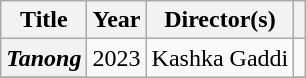<table class="wikitable plainrowheaders">
<tr>
<th scope="col">Title</th>
<th scope="col">Year</th>
<th scope="col">Director(s)</th>
<th scope="col"></th>
</tr>
<tr>
<th scope="row"><em>Tanong</em></th>
<td rowspan="3">2023</td>
<td rowspan="3">Kashka Gaddi</td>
<td></td>
</tr>
<tr>
</tr>
</table>
